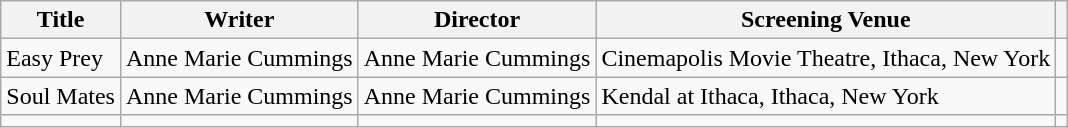<table class="wikitable">
<tr>
<th>Title</th>
<th>Writer</th>
<th>Director</th>
<th>Screening Venue</th>
<th></th>
</tr>
<tr>
<td>Easy Prey</td>
<td>Anne Marie Cummings</td>
<td>Anne Marie Cummings</td>
<td>Cinemapolis Movie Theatre, Ithaca, New York</td>
<td></td>
</tr>
<tr>
<td>Soul Mates</td>
<td>Anne Marie Cummings</td>
<td>Anne Marie Cummings</td>
<td>Kendal at Ithaca, Ithaca, New York</td>
<td></td>
</tr>
<tr>
<td></td>
<td></td>
<td></td>
<td></td>
<td></td>
</tr>
</table>
